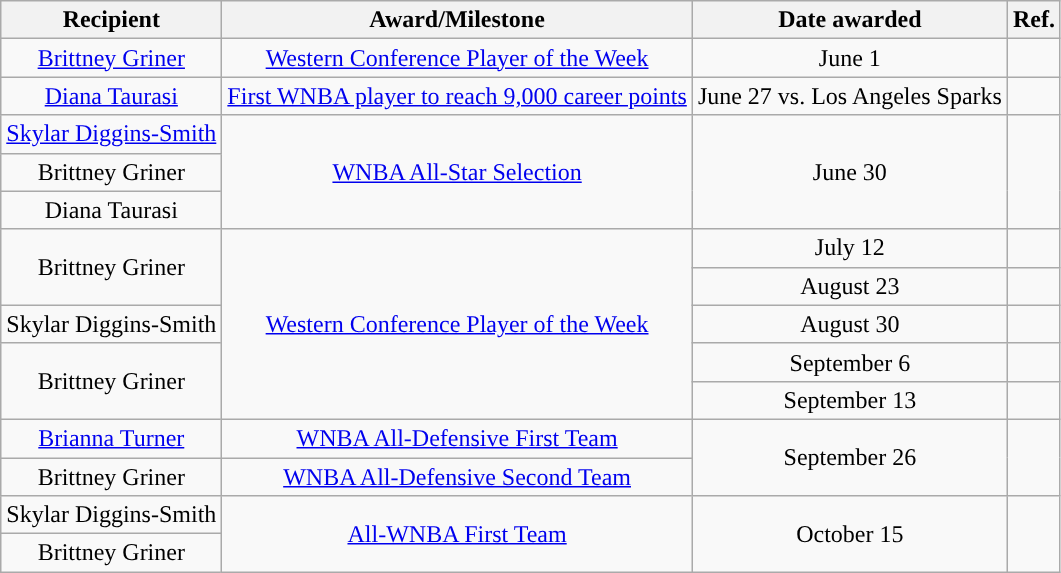<table class="wikitable sortable sortable" style="text-align: center">
<tr>
<th>Recipient</th>
<th>Award/Milestone</th>
<th>Date awarded</th>
<th>Ref.</th>
</tr>
<tr>
<td><a href='#'>Brittney Griner</a></td>
<td><a href='#'>Western Conference Player of the Week</a></td>
<td>June 1</td>
<td></td>
</tr>
<tr>
<td><a href='#'>Diana Taurasi</a></td>
<td><a href='#'>First WNBA player to reach 9,000 career points</a></td>
<td>June 27 vs. Los Angeles Sparks</td>
<td></td>
</tr>
<tr>
<td><a href='#'>Skylar Diggins-Smith</a></td>
<td rowspan=3><a href='#'>WNBA All-Star Selection</a></td>
<td rowspan=3>June 30</td>
<td rowspan=3></td>
</tr>
<tr>
<td>Brittney Griner</td>
</tr>
<tr>
<td>Diana Taurasi</td>
</tr>
<tr>
<td rowspan=2>Brittney Griner</td>
<td rowspan=5><a href='#'>Western Conference Player of the Week</a></td>
<td>July 12</td>
<td></td>
</tr>
<tr>
<td>August 23</td>
<td></td>
</tr>
<tr>
<td>Skylar Diggins-Smith</td>
<td>August 30</td>
<td></td>
</tr>
<tr>
<td rowspan=2>Brittney Griner</td>
<td>September 6</td>
<td></td>
</tr>
<tr>
<td>September 13</td>
<td></td>
</tr>
<tr>
<td><a href='#'>Brianna Turner</a></td>
<td><a href='#'>WNBA All-Defensive First Team</a></td>
<td rowspan=2>September 26</td>
<td rowspan=2></td>
</tr>
<tr>
<td>Brittney Griner</td>
<td><a href='#'>WNBA All-Defensive Second Team</a></td>
</tr>
<tr>
<td>Skylar Diggins-Smith</td>
<td rowspan=2><a href='#'>All-WNBA First Team</a></td>
<td rowspan=2>October 15</td>
<td rowspan=2></td>
</tr>
<tr>
<td>Brittney Griner</td>
</tr>
</table>
